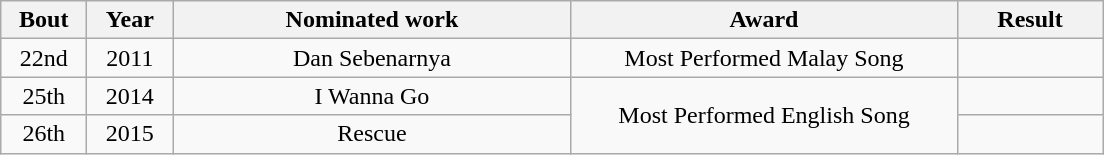<table class="wikitable">
<tr>
<th width="50">Bout</th>
<th width="50">Year</th>
<th width="258">Nominated work</th>
<th width="250">Award</th>
<th width="90">Result</th>
</tr>
<tr>
<td rowspan="1" align="center">22nd</td>
<td rowspan="1" align="center">2011</td>
<td align="center">Dan Sebenarnya</td>
<td align="center">Most Performed Malay Song</td>
<td></td>
</tr>
<tr>
<td rowspan="1" align="center">25th</td>
<td rowspan="1" align="center">2014</td>
<td align="center">I Wanna Go</td>
<td rowspan="2" align="center">Most Performed English Song</td>
<td></td>
</tr>
<tr>
<td rowspan="1" align="center">26th</td>
<td rowspan="1" align="center">2015</td>
<td align="center">Rescue</td>
<td></td>
</tr>
</table>
